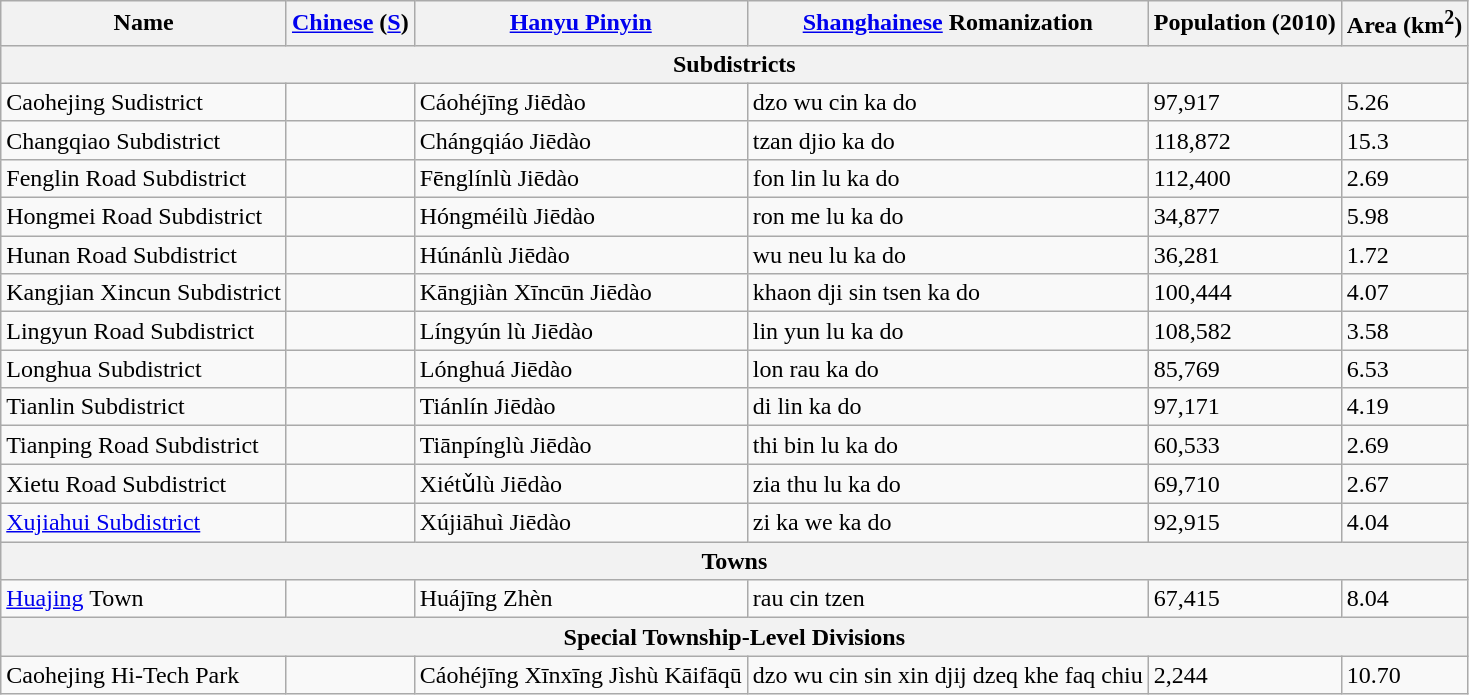<table class="wikitable">
<tr>
<th>Name</th>
<th><a href='#'>Chinese</a> (<a href='#'>S</a>)</th>
<th><a href='#'>Hanyu Pinyin</a></th>
<th><a href='#'>Shanghainese</a> Romanization</th>
<th>Population (2010)</th>
<th>Area (km<sup>2</sup>)</th>
</tr>
<tr>
<th colspan="6">Subdistricts</th>
</tr>
<tr>
<td>Caohejing Sudistrict</td>
<td></td>
<td>Cáohéjīng Jiēdào</td>
<td>dzo wu cin ka do</td>
<td>97,917</td>
<td>5.26</td>
</tr>
<tr>
<td>Changqiao Subdistrict</td>
<td></td>
<td>Chángqiáo Jiēdào</td>
<td>tzan djio ka do</td>
<td>118,872</td>
<td>15.3</td>
</tr>
<tr>
<td>Fenglin Road Subdistrict</td>
<td></td>
<td>Fēnglínlù Jiēdào</td>
<td>fon lin lu ka do</td>
<td>112,400</td>
<td>2.69</td>
</tr>
<tr>
<td>Hongmei Road Subdistrict</td>
<td></td>
<td>Hóngméilù Jiēdào</td>
<td>ron me lu ka do</td>
<td>34,877</td>
<td>5.98</td>
</tr>
<tr>
<td>Hunan Road Subdistrict</td>
<td></td>
<td>Húnánlù Jiēdào</td>
<td>wu neu lu ka do</td>
<td>36,281</td>
<td>1.72</td>
</tr>
<tr>
<td>Kangjian Xincun Subdistrict</td>
<td></td>
<td>Kāngjiàn Xīncūn Jiēdào</td>
<td>khaon dji sin tsen ka do</td>
<td>100,444</td>
<td>4.07</td>
</tr>
<tr>
<td>Lingyun Road Subdistrict</td>
<td></td>
<td>Língyún lù Jiēdào</td>
<td>lin yun lu ka do</td>
<td>108,582</td>
<td>3.58</td>
</tr>
<tr>
<td>Longhua Subdistrict</td>
<td></td>
<td>Lónghuá Jiēdào</td>
<td>lon rau ka do</td>
<td>85,769</td>
<td>6.53</td>
</tr>
<tr>
<td>Tianlin Subdistrict</td>
<td></td>
<td>Tiánlín Jiēdào</td>
<td>di lin ka do</td>
<td>97,171</td>
<td>4.19</td>
</tr>
<tr>
<td>Tianping Road Subdistrict</td>
<td></td>
<td>Tiānpínglù Jiēdào</td>
<td>thi bin lu ka do</td>
<td>60,533</td>
<td>2.69</td>
</tr>
<tr>
<td>Xietu Road Subdistrict</td>
<td></td>
<td>Xiétǔlù Jiēdào</td>
<td>zia thu lu ka do</td>
<td>69,710</td>
<td>2.67</td>
</tr>
<tr>
<td><a href='#'>Xujiahui Subdistrict</a></td>
<td></td>
<td>Xújiāhuì Jiēdào</td>
<td>zi ka we ka do</td>
<td>92,915</td>
<td>4.04</td>
</tr>
<tr>
<th colspan="6">Towns</th>
</tr>
<tr>
<td><a href='#'>Huajing</a> Town</td>
<td></td>
<td>Huájīng Zhèn</td>
<td>rau cin tzen</td>
<td>67,415</td>
<td>8.04</td>
</tr>
<tr>
<th colspan="6">Special Township-Level Divisions</th>
</tr>
<tr>
<td>Caohejing Hi-Tech Park</td>
<td></td>
<td>Cáohéjīng Xīnxīng Jìshù Kāifāqū</td>
<td>dzo wu cin sin xin djij dzeq khe faq chiu</td>
<td>2,244</td>
<td>10.70</td>
</tr>
</table>
